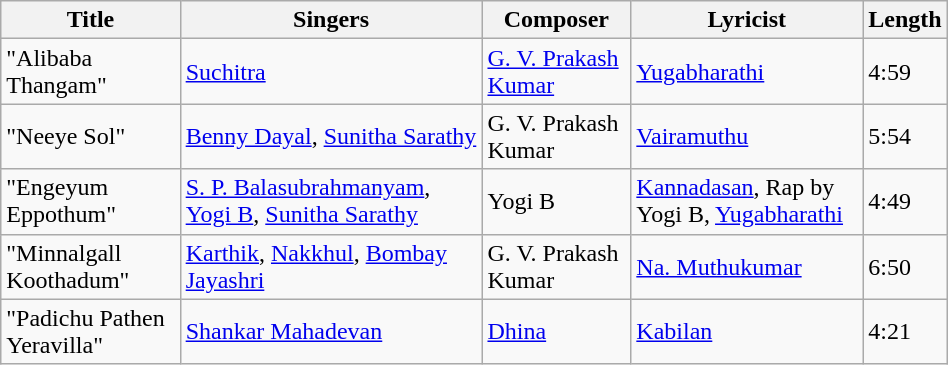<table class="wikitable" style="width:50%;">
<tr>
<th>Title</th>
<th>Singers</th>
<th>Composer</th>
<th>Lyricist</th>
<th>Length</th>
</tr>
<tr>
<td>"Alibaba Thangam"</td>
<td><a href='#'>Suchitra</a></td>
<td><a href='#'>G. V. Prakash Kumar</a></td>
<td><a href='#'>Yugabharathi</a></td>
<td>4:59</td>
</tr>
<tr>
<td>"Neeye Sol"</td>
<td><a href='#'>Benny Dayal</a>, <a href='#'>Sunitha Sarathy</a></td>
<td>G. V. Prakash Kumar</td>
<td><a href='#'>Vairamuthu</a></td>
<td>5:54</td>
</tr>
<tr>
<td>"Engeyum Eppothum"</td>
<td><a href='#'>S. P. Balasubrahmanyam</a>, <a href='#'>Yogi B</a>, <a href='#'>Sunitha Sarathy</a></td>
<td>Yogi B</td>
<td><a href='#'>Kannadasan</a>, Rap by Yogi B, <a href='#'>Yugabharathi</a></td>
<td>4:49</td>
</tr>
<tr>
<td>"Minnalgall Koothadum"</td>
<td><a href='#'>Karthik</a>, <a href='#'>Nakkhul</a>, <a href='#'>Bombay Jayashri</a></td>
<td>G. V. Prakash Kumar</td>
<td><a href='#'>Na. Muthukumar</a></td>
<td>6:50</td>
</tr>
<tr>
<td>"Padichu Pathen Yeravilla"</td>
<td><a href='#'>Shankar Mahadevan</a></td>
<td><a href='#'>Dhina</a></td>
<td><a href='#'>Kabilan</a></td>
<td>4:21</td>
</tr>
</table>
